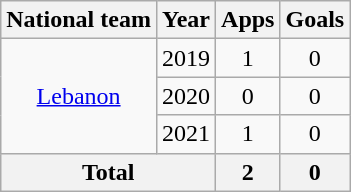<table class="wikitable" style="text-align:center">
<tr>
<th>National team</th>
<th>Year</th>
<th>Apps</th>
<th>Goals</th>
</tr>
<tr>
<td rowspan="3"><a href='#'>Lebanon</a></td>
<td>2019</td>
<td>1</td>
<td>0</td>
</tr>
<tr>
<td>2020</td>
<td>0</td>
<td>0</td>
</tr>
<tr>
<td>2021</td>
<td>1</td>
<td>0</td>
</tr>
<tr>
<th colspan="2">Total</th>
<th>2</th>
<th>0</th>
</tr>
</table>
